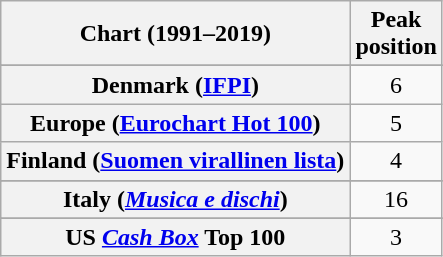<table class="wikitable sortable plainrowheaders" style="text-align:center">
<tr>
<th scope="col">Chart (1991–2019)</th>
<th scope="col">Peak<br>position</th>
</tr>
<tr>
</tr>
<tr>
</tr>
<tr>
</tr>
<tr>
</tr>
<tr>
</tr>
<tr>
<th scope="row">Denmark (<a href='#'>IFPI</a>)</th>
<td>6</td>
</tr>
<tr>
<th scope="row">Europe (<a href='#'>Eurochart Hot 100</a>)</th>
<td>5</td>
</tr>
<tr>
<th scope="row">Finland (<a href='#'>Suomen virallinen lista</a>)</th>
<td>4</td>
</tr>
<tr>
</tr>
<tr>
</tr>
<tr>
</tr>
<tr>
<th scope="row">Italy (<em><a href='#'>Musica e dischi</a></em>)</th>
<td>16</td>
</tr>
<tr>
</tr>
<tr>
</tr>
<tr>
</tr>
<tr>
</tr>
<tr>
</tr>
<tr>
</tr>
<tr>
</tr>
<tr>
</tr>
<tr>
</tr>
<tr>
<th scope="row">US <em><a href='#'>Cash Box</a></em> Top 100</th>
<td>3</td>
</tr>
</table>
